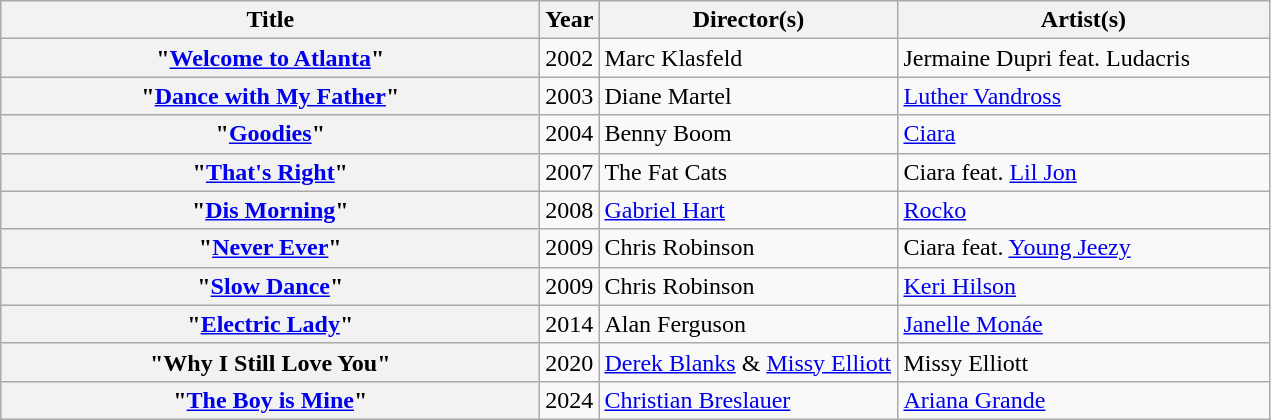<table class="wikitable plainrowheaders sortable" border="1">
<tr>
<th scope="col" style="width:22em;">Title</th>
<th scope="col">Year</th>
<th scope="col" style="width:12em;">Director(s)</th>
<th scope="col" style="width:15em;">Artist(s)</th>
</tr>
<tr>
<th scope="row">"<a href='#'>Welcome to Atlanta</a>"</th>
<td style="text-align:center;">2002</td>
<td>Marc Klasfeld</td>
<td>Jermaine Dupri feat. Ludacris</td>
</tr>
<tr>
<th scope="row">"<a href='#'>Dance with My Father</a>"</th>
<td style="text-align:center;">2003</td>
<td>Diane Martel</td>
<td><a href='#'>Luther Vandross</a></td>
</tr>
<tr>
<th scope="row">"<a href='#'>Goodies</a>"</th>
<td style="text-align:center;">2004</td>
<td>Benny Boom</td>
<td><a href='#'>Ciara</a></td>
</tr>
<tr>
<th scope="row">"<a href='#'>That's Right</a>"</th>
<td style="text-align:center;">2007</td>
<td>The Fat Cats</td>
<td>Ciara feat. <a href='#'>Lil Jon</a></td>
</tr>
<tr>
<th scope="row">"<a href='#'>Dis Morning</a>"</th>
<td style="text-align:center;">2008</td>
<td><a href='#'>Gabriel Hart</a></td>
<td><a href='#'>Rocko</a></td>
</tr>
<tr>
<th scope="row">"<a href='#'>Never Ever</a>"</th>
<td style="text-align:center;">2009</td>
<td>Chris Robinson</td>
<td>Ciara feat. <a href='#'>Young Jeezy</a></td>
</tr>
<tr>
<th scope="row">"<a href='#'>Slow Dance</a>"</th>
<td style="text-align:center;">2009</td>
<td>Chris Robinson</td>
<td><a href='#'>Keri Hilson</a></td>
</tr>
<tr>
<th scope="row">"<a href='#'>Electric Lady</a>"</th>
<td style="text-align:center;">2014</td>
<td>Alan Ferguson</td>
<td><a href='#'>Janelle Monáe</a></td>
</tr>
<tr>
<th scope="row">"Why I Still Love You"</th>
<td style="text-align:center;">2020</td>
<td><a href='#'>Derek Blanks</a> & <a href='#'>Missy Elliott</a></td>
<td>Missy Elliott</td>
</tr>
<tr>
<th scope="row">"<a href='#'>The Boy is Mine</a>"</th>
<td style="text-align:center;">2024</td>
<td><a href='#'>Christian Breslauer</a></td>
<td><a href='#'>Ariana Grande</a></td>
</tr>
</table>
